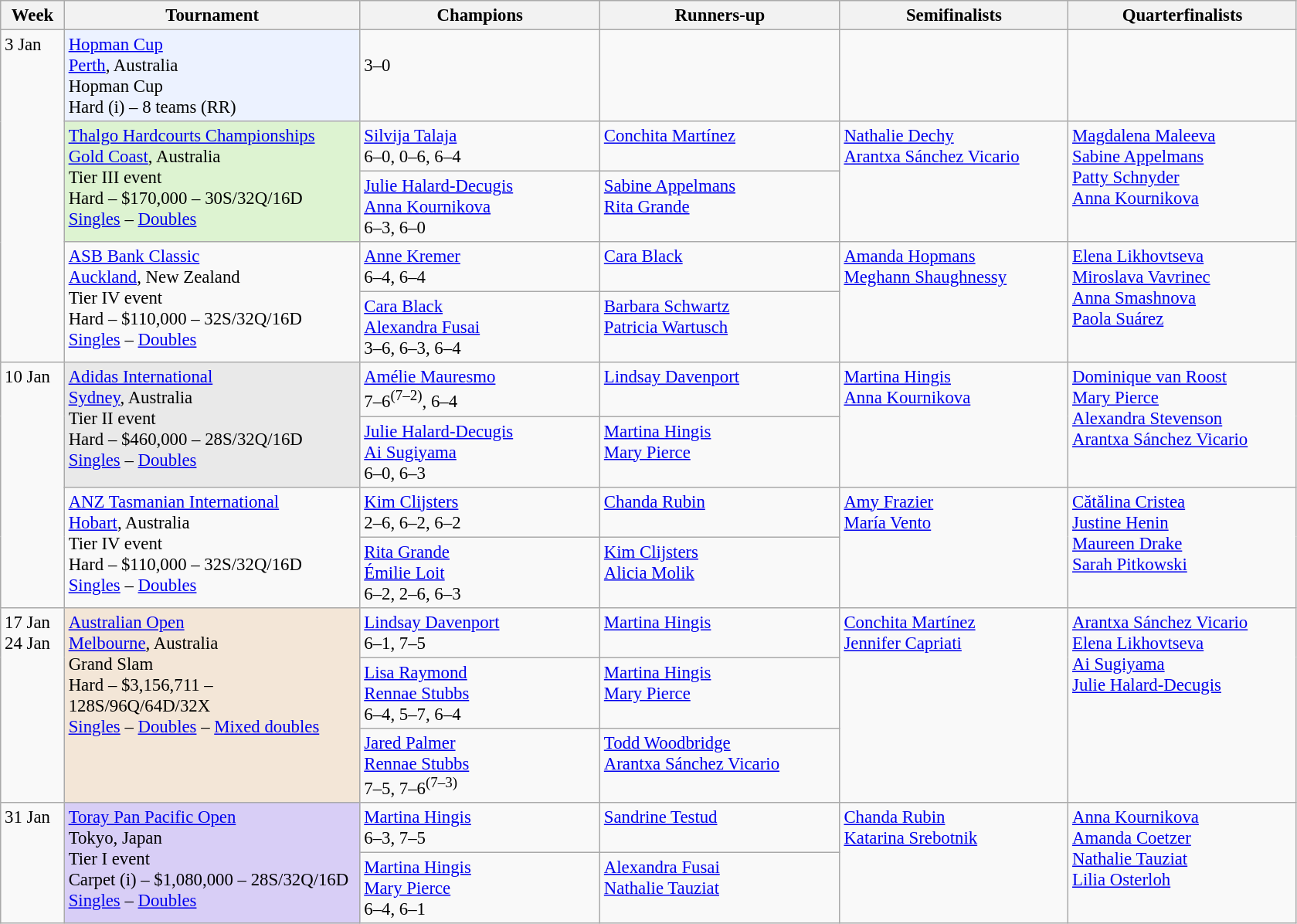<table class=wikitable style=font-size:95%>
<tr>
<th style="width:48px;">Week</th>
<th style="width:248px;">Tournament</th>
<th style="width:200px;">Champions</th>
<th style="width:200px;">Runners-up</th>
<th style="width:190px;">Semifinalists</th>
<th style="width:190px;">Quarterfinalists</th>
</tr>
<tr valign=top>
<td rowspan=5>3 Jan</td>
<td style="background:#ECF2FF;"><a href='#'>Hopman Cup</a><br> <a href='#'>Perth</a>, Australia<br>Hopman Cup<br> Hard (i) – 8 teams (RR)</td>
<td><br>3–0</td>
<td></td>
<td><br><br></td>
<td><br><br></td>
</tr>
<tr valign="top">
<td rowspan=2 bgcolor=#DDF3D1><a href='#'>Thalgo Hardcourts Championships</a><br> <a href='#'>Gold Coast</a>, Australia <br>Tier III event <br> Hard – $170,000 – 30S/32Q/16D<br><a href='#'>Singles</a> – <a href='#'>Doubles</a></td>
<td> <a href='#'>Silvija Talaja</a> <br> 6–0, 0–6, 6–4</td>
<td> <a href='#'>Conchita Martínez</a></td>
<td rowspan=2> <a href='#'>Nathalie Dechy</a><br> <a href='#'>Arantxa Sánchez Vicario</a></td>
<td rowspan=2> <a href='#'>Magdalena Maleeva</a>  <br>  <a href='#'>Sabine Appelmans</a> <br> <a href='#'>Patty Schnyder</a><br>   <a href='#'>Anna Kournikova</a></td>
</tr>
<tr valign="top">
<td> <a href='#'>Julie Halard-Decugis</a> <br>  <a href='#'>Anna Kournikova</a><br>6–3, 6–0</td>
<td> <a href='#'>Sabine Appelmans</a> <br>  <a href='#'>Rita Grande</a></td>
</tr>
<tr valign="top">
<td rowspan=2><a href='#'>ASB Bank Classic</a><br> <a href='#'>Auckland</a>, New Zealand <br>Tier IV event<br>Hard – $110,000 – 32S/32Q/16D<br><a href='#'>Singles</a> – <a href='#'>Doubles</a></td>
<td> <a href='#'>Anne Kremer</a> <br> 6–4, 6–4</td>
<td> <a href='#'>Cara Black</a></td>
<td rowspan=2> <a href='#'>Amanda Hopmans</a><br> <a href='#'>Meghann Shaughnessy</a></td>
<td rowspan=2> <a href='#'>Elena Likhovtseva</a>  <br>  <a href='#'>Miroslava Vavrinec</a> <br> <a href='#'>Anna Smashnova</a><br>   <a href='#'>Paola Suárez</a></td>
</tr>
<tr valign="top">
<td> <a href='#'>Cara Black</a> <br>  <a href='#'>Alexandra Fusai</a><br>3–6, 6–3, 6–4</td>
<td> <a href='#'>Barbara Schwartz</a> <br>  <a href='#'>Patricia Wartusch</a></td>
</tr>
<tr valign="top">
<td rowspan=4>10 Jan</td>
<td rowspan=2 bgcolor=#E9E9E9><a href='#'>Adidas International</a><br> <a href='#'>Sydney</a>, Australia <br>Tier II event <br> Hard – $460,000 – 28S/32Q/16D<br><a href='#'>Singles</a> – <a href='#'>Doubles</a></td>
<td> <a href='#'>Amélie Mauresmo</a> <br> 7–6<sup>(7–2)</sup>, 6–4</td>
<td> <a href='#'>Lindsay Davenport</a></td>
<td rowspan=2> <a href='#'>Martina Hingis</a><br> <a href='#'>Anna Kournikova</a></td>
<td rowspan=2> <a href='#'>Dominique van Roost</a>  <br>  <a href='#'>Mary Pierce</a> <br> <a href='#'>Alexandra Stevenson</a><br>   <a href='#'>Arantxa Sánchez Vicario</a></td>
</tr>
<tr valign="top">
<td> <a href='#'>Julie Halard-Decugis</a> <br>  <a href='#'>Ai Sugiyama</a><br>6–0, 6–3</td>
<td> <a href='#'>Martina Hingis</a> <br>  <a href='#'>Mary Pierce</a></td>
</tr>
<tr valign="top">
<td rowspan=2><a href='#'>ANZ Tasmanian International</a><br> <a href='#'>Hobart</a>, Australia <br>Tier IV event <br> Hard – $110,000 – 32S/32Q/16D<br><a href='#'>Singles</a> – <a href='#'>Doubles</a></td>
<td> <a href='#'>Kim Clijsters</a> <br> 2–6, 6–2, 6–2</td>
<td> <a href='#'>Chanda Rubin</a></td>
<td rowspan=2> <a href='#'>Amy Frazier</a><br> <a href='#'>María Vento</a></td>
<td rowspan=2> <a href='#'>Cătălina Cristea</a>  <br>  <a href='#'>Justine Henin</a> <br> <a href='#'>Maureen Drake</a><br>   <a href='#'>Sarah Pitkowski</a></td>
</tr>
<tr valign="top">
<td> <a href='#'>Rita Grande</a> <br>  <a href='#'>Émilie Loit</a><br>6–2, 2–6, 6–3</td>
<td> <a href='#'>Kim Clijsters</a> <br>  <a href='#'>Alicia Molik</a></td>
</tr>
<tr valign="top">
<td rowspan=3>17 Jan<br>24 Jan</td>
<td rowspan=3 bgcolor=#F3E6D7><a href='#'>Australian Open</a><br> <a href='#'>Melbourne</a>, Australia <br>Grand Slam<br>Hard – $3,156,711 – 128S/96Q/64D/32X<br><a href='#'>Singles</a> – <a href='#'>Doubles</a> – <a href='#'>Mixed doubles</a></td>
<td> <a href='#'>Lindsay Davenport</a> <br> 6–1, 7–5</td>
<td> <a href='#'>Martina Hingis</a></td>
<td rowspan=3> <a href='#'>Conchita Martínez</a><br> <a href='#'>Jennifer Capriati</a></td>
<td rowspan=3> <a href='#'>Arantxa Sánchez Vicario</a>  <br>  <a href='#'>Elena Likhovtseva</a> <br> <a href='#'>Ai Sugiyama</a><br>   <a href='#'>Julie Halard-Decugis</a></td>
</tr>
<tr valign="top">
<td> <a href='#'>Lisa Raymond</a> <br>  <a href='#'>Rennae Stubbs</a><br>6–4, 5–7, 6–4</td>
<td> <a href='#'>Martina Hingis</a> <br>  <a href='#'>Mary Pierce</a></td>
</tr>
<tr valign="top">
<td> <a href='#'>Jared Palmer</a> <br>  <a href='#'>Rennae Stubbs</a><br>7–5, 7–6<sup>(7–3)</sup></td>
<td> <a href='#'>Todd Woodbridge</a> <br>  <a href='#'>Arantxa Sánchez Vicario</a></td>
</tr>
<tr valign="top">
<td rowspan=2>31 Jan</td>
<td rowspan=2 bgcolor=#d8cef6><a href='#'>Toray Pan Pacific Open</a><br> Tokyo, Japan <br>Tier I event <br> Carpet (i) – $1,080,000 – 28S/32Q/16D<br><a href='#'>Singles</a> – <a href='#'>Doubles</a></td>
<td> <a href='#'>Martina Hingis</a> <br> 6–3, 7–5</td>
<td> <a href='#'>Sandrine Testud</a></td>
<td rowspan=2> <a href='#'>Chanda Rubin</a><br> <a href='#'>Katarina Srebotnik</a></td>
<td rowspan=2> <a href='#'>Anna Kournikova</a>  <br>  <a href='#'>Amanda Coetzer</a> <br> <a href='#'>Nathalie Tauziat</a><br>   <a href='#'>Lilia Osterloh</a></td>
</tr>
<tr valign="top">
<td> <a href='#'>Martina Hingis</a> <br>  <a href='#'>Mary Pierce</a><br>6–4, 6–1</td>
<td> <a href='#'>Alexandra Fusai</a> <br>  <a href='#'>Nathalie Tauziat</a></td>
</tr>
</table>
